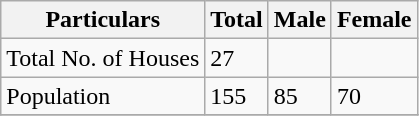<table class="wikitable sortable">
<tr>
<th>Particulars</th>
<th>Total</th>
<th>Male</th>
<th>Female</th>
</tr>
<tr>
<td>Total No. of Houses</td>
<td>27</td>
<td></td>
<td></td>
</tr>
<tr>
<td>Population</td>
<td>155</td>
<td>85</td>
<td>70</td>
</tr>
<tr>
</tr>
</table>
